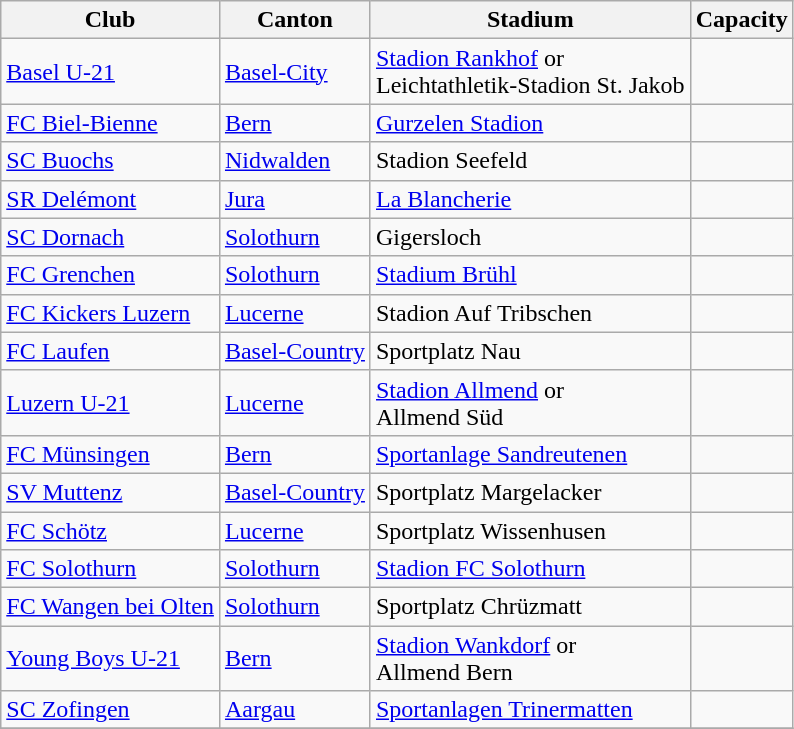<table class="wikitable">
<tr>
<th>Club</th>
<th>Canton</th>
<th>Stadium</th>
<th>Capacity</th>
</tr>
<tr>
<td><a href='#'>Basel U-21</a></td>
<td><a href='#'>Basel-City</a></td>
<td><a href='#'>Stadion Rankhof</a> or<br>Leichtathletik-Stadion St. Jakob</td>
<td><br></td>
</tr>
<tr>
<td><a href='#'>FC Biel-Bienne</a></td>
<td><a href='#'>Bern</a></td>
<td><a href='#'>Gurzelen Stadion</a></td>
<td></td>
</tr>
<tr>
<td><a href='#'>SC Buochs</a></td>
<td><a href='#'>Nidwalden</a></td>
<td>Stadion Seefeld</td>
<td></td>
</tr>
<tr>
<td><a href='#'>SR Delémont</a></td>
<td><a href='#'>Jura</a></td>
<td><a href='#'>La Blancherie</a></td>
<td></td>
</tr>
<tr>
<td><a href='#'>SC Dornach</a></td>
<td><a href='#'>Solothurn</a></td>
<td>Gigersloch</td>
<td></td>
</tr>
<tr>
<td><a href='#'>FC Grenchen</a></td>
<td><a href='#'>Solothurn</a></td>
<td><a href='#'>Stadium Brühl</a></td>
<td></td>
</tr>
<tr>
<td><a href='#'>FC Kickers Luzern</a></td>
<td><a href='#'>Lucerne</a></td>
<td>Stadion Auf Tribschen</td>
<td></td>
</tr>
<tr>
<td><a href='#'>FC Laufen</a></td>
<td><a href='#'>Basel-Country</a></td>
<td>Sportplatz Nau</td>
<td></td>
</tr>
<tr>
<td><a href='#'>Luzern U-21</a></td>
<td><a href='#'>Lucerne</a></td>
<td><a href='#'>Stadion Allmend</a> or<br>Allmend Süd</td>
<td><br></td>
</tr>
<tr>
<td><a href='#'>FC Münsingen</a></td>
<td><a href='#'>Bern</a></td>
<td><a href='#'>Sportanlage Sandreutenen</a></td>
<td></td>
</tr>
<tr>
<td><a href='#'>SV Muttenz</a></td>
<td><a href='#'>Basel-Country</a></td>
<td>Sportplatz Margelacker</td>
<td></td>
</tr>
<tr>
<td><a href='#'>FC Schötz</a></td>
<td><a href='#'>Lucerne</a></td>
<td>Sportplatz Wissenhusen</td>
<td></td>
</tr>
<tr>
<td><a href='#'>FC Solothurn</a></td>
<td><a href='#'>Solothurn</a></td>
<td><a href='#'>Stadion FC Solothurn</a></td>
<td></td>
</tr>
<tr>
<td><a href='#'>FC Wangen bei Olten</a></td>
<td><a href='#'>Solothurn</a></td>
<td>Sportplatz Chrüzmatt</td>
<td></td>
</tr>
<tr>
<td><a href='#'>Young Boys U-21</a></td>
<td><a href='#'>Bern</a></td>
<td><a href='#'>Stadion Wankdorf</a> or<br>Allmend Bern</td>
<td><br></td>
</tr>
<tr>
<td><a href='#'>SC Zofingen</a></td>
<td><a href='#'>Aargau</a></td>
<td><a href='#'>Sportanlagen Trinermatten</a></td>
<td></td>
</tr>
<tr>
</tr>
</table>
